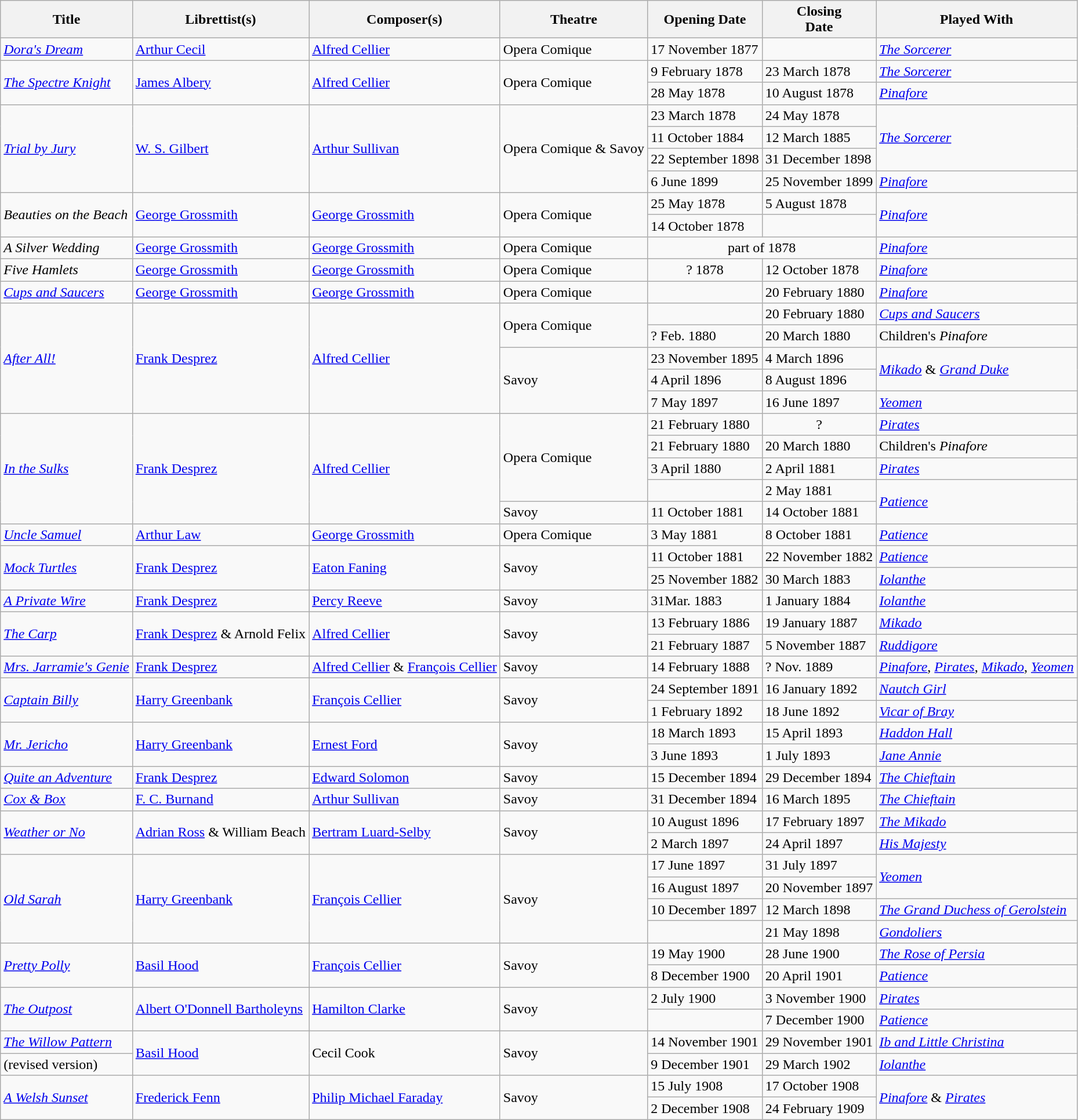<table class="wikitable">
<tr>
<th>Title</th>
<th>Librettist(s)</th>
<th>Composer(s)</th>
<th>Theatre</th>
<th>Opening Date</th>
<th>Closing<br>Date</th>
<th>Played With</th>
</tr>
<tr>
<td><em><a href='#'>Dora's Dream</a></em></td>
<td><a href='#'>Arthur Cecil</a></td>
<td><a href='#'>Alfred Cellier</a></td>
<td>Opera Comique</td>
<td nowrap>17 November 1877</td>
<td nowrap></td>
<td><em><a href='#'>The Sorcerer</a></em></td>
</tr>
<tr>
<td rowspan=2><em><a href='#'>The Spectre Knight</a></em></td>
<td rowspan=2><a href='#'>James Albery</a></td>
<td rowspan=2><a href='#'>Alfred Cellier</a></td>
<td rowspan=2>Opera Comique</td>
<td nowrap>9 February 1878</td>
<td nowrap>23 March 1878</td>
<td rowspan=1><em><a href='#'>The Sorcerer</a></em></td>
</tr>
<tr>
<td nowrap>28 May 1878</td>
<td nowrap>10 August 1878</td>
<td rowspan=1><em><a href='#'>Pinafore</a></em></td>
</tr>
<tr>
<td rowspan=4><em><a href='#'>Trial by Jury</a></em></td>
<td rowspan=4><a href='#'>W. S. Gilbert</a></td>
<td rowspan=4><a href='#'>Arthur Sullivan</a></td>
<td rowspan=4>Opera Comique & Savoy</td>
<td nowrap>23 March 1878</td>
<td nowrap>24 May 1878</td>
<td rowspan=3><em><a href='#'>The Sorcerer</a></em></td>
</tr>
<tr>
<td nowrap>11 October 1884</td>
<td nowrap>12 March 1885</td>
</tr>
<tr>
<td nowrap>22 September 1898</td>
<td nowrap>31 December 1898</td>
</tr>
<tr>
<td nowrap>6 June 1899</td>
<td nowrap>25 November 1899</td>
<td rowspan=1><em><a href='#'>Pinafore</a></em></td>
</tr>
<tr>
<td rowspan=2><em>Beauties on the Beach</em></td>
<td rowspan=2><a href='#'>George Grossmith</a></td>
<td rowspan=2><a href='#'>George Grossmith</a></td>
<td rowspan=2>Opera Comique</td>
<td>25 May 1878</td>
<td>5 August 1878</td>
<td rowspan=2><em><a href='#'>Pinafore</a></em></td>
</tr>
<tr>
<td>14 October 1878</td>
<td></td>
</tr>
<tr>
<td><em>A Silver Wedding</em></td>
<td><a href='#'>George Grossmith</a></td>
<td><a href='#'>George Grossmith</a></td>
<td>Opera Comique</td>
<td colspan=2 align=center>part of 1878</td>
<td><em><a href='#'>Pinafore</a></em></td>
</tr>
<tr>
<td><em>Five Hamlets</em></td>
<td><a href='#'>George Grossmith</a></td>
<td><a href='#'>George Grossmith</a></td>
<td>Opera Comique</td>
<td align=center>? 1878</td>
<td>12 October 1878</td>
<td><em><a href='#'>Pinafore</a></em></td>
</tr>
<tr>
<td><em><a href='#'>Cups and Saucers</a></em></td>
<td><a href='#'>George Grossmith</a></td>
<td><a href='#'>George Grossmith</a></td>
<td>Opera Comique</td>
<td></td>
<td>20 February 1880</td>
<td><em><a href='#'>Pinafore</a></em></td>
</tr>
<tr>
<td rowspan=5><em><a href='#'>After All!</a></em></td>
<td rowspan=5><a href='#'>Frank Desprez</a></td>
<td rowspan=5><a href='#'>Alfred Cellier</a></td>
<td rowspan=2>Opera Comique</td>
<td nowrap></td>
<td nowrap>20 February 1880</td>
<td><em><a href='#'>Cups and Saucers</a></em></td>
</tr>
<tr>
<td>? Feb. 1880</td>
<td>20 March 1880</td>
<td>Children's <em>Pinafore</em></td>
</tr>
<tr>
<td rowspan=3>Savoy</td>
<td>23 November 1895</td>
<td>4 March 1896</td>
<td rowspan=2><em><a href='#'>Mikado</a></em> & <em><a href='#'>Grand Duke</a></em></td>
</tr>
<tr>
<td>4 April 1896</td>
<td>8 August 1896</td>
</tr>
<tr>
<td>7 May 1897</td>
<td>16 June 1897</td>
<td><em><a href='#'>Yeomen</a></em></td>
</tr>
<tr>
<td rowspan=5><em><a href='#'>In the Sulks</a></em></td>
<td rowspan=5><a href='#'>Frank Desprez</a></td>
<td rowspan=5><a href='#'>Alfred Cellier</a></td>
<td rowspan=4>Opera Comique</td>
<td>21 February 1880</td>
<td align=center>?</td>
<td><em><a href='#'>Pirates</a></em></td>
</tr>
<tr>
<td>21 February 1880</td>
<td>20 March 1880</td>
<td>Children's <em>Pinafore</em></td>
</tr>
<tr>
<td>3 April 1880</td>
<td>2 April 1881</td>
<td rowspan=1><em><a href='#'>Pirates</a></em></td>
</tr>
<tr>
<td></td>
<td>2 May 1881</td>
<td rowspan=2><em><a href='#'>Patience</a></em></td>
</tr>
<tr>
<td>Savoy</td>
<td>11 October 1881</td>
<td>14 October 1881</td>
</tr>
<tr>
<td><em><a href='#'>Uncle Samuel</a></em></td>
<td><a href='#'>Arthur Law</a></td>
<td><a href='#'>George Grossmith</a></td>
<td>Opera Comique</td>
<td>3 May 1881</td>
<td>8 October 1881</td>
<td><em><a href='#'>Patience</a></em></td>
</tr>
<tr>
<td rowspan=2><em><a href='#'>Mock Turtles</a></em></td>
<td rowspan=2><a href='#'>Frank Desprez</a></td>
<td rowspan=2><a href='#'>Eaton Faning</a></td>
<td rowspan=2>Savoy</td>
<td>11 October 1881</td>
<td>22 November 1882</td>
<td><em><a href='#'>Patience</a></em></td>
</tr>
<tr>
<td>25 November 1882</td>
<td>30 March 1883</td>
<td><em><a href='#'>Iolanthe</a></em></td>
</tr>
<tr>
<td><em><a href='#'>A Private Wire</a></em></td>
<td><a href='#'>Frank Desprez</a></td>
<td><a href='#'>Percy Reeve</a></td>
<td>Savoy</td>
<td>31Mar. 1883</td>
<td>1 January 1884</td>
<td><em><a href='#'>Iolanthe</a></em></td>
</tr>
<tr>
<td rowspan=2><em><a href='#'>The Carp</a></em></td>
<td rowspan=2><a href='#'>Frank Desprez</a> & Arnold Felix</td>
<td rowspan=2><a href='#'>Alfred Cellier</a></td>
<td rowspan=2>Savoy</td>
<td>13 February 1886</td>
<td>19 January 1887</td>
<td><em><a href='#'>Mikado</a></em></td>
</tr>
<tr>
<td>21 February 1887</td>
<td>5 November 1887</td>
<td><em><a href='#'>Ruddigore</a></em></td>
</tr>
<tr>
<td><em><a href='#'>Mrs. Jarramie's Genie</a></em></td>
<td><a href='#'>Frank Desprez</a></td>
<td><a href='#'>Alfred Cellier</a> & <a href='#'>François Cellier</a></td>
<td>Savoy</td>
<td>14 February 1888</td>
<td>? Nov. 1889</td>
<td><em><a href='#'>Pinafore</a></em>, <em><a href='#'>Pirates</a></em>, <em><a href='#'>Mikado</a></em>, <em><a href='#'>Yeomen</a></em></td>
</tr>
<tr>
<td rowspan=2><em><a href='#'>Captain Billy</a></em></td>
<td rowspan=2><a href='#'>Harry Greenbank</a></td>
<td rowspan=2><a href='#'>François Cellier</a></td>
<td rowspan=2>Savoy</td>
<td>24 September 1891</td>
<td>16 January 1892</td>
<td><em><a href='#'>Nautch Girl</a></em></td>
</tr>
<tr>
<td>1 February 1892</td>
<td>18 June 1892</td>
<td><em><a href='#'>Vicar of Bray</a></em></td>
</tr>
<tr>
<td rowspan=2><em><a href='#'>Mr. Jericho</a></em></td>
<td rowspan=2><a href='#'>Harry Greenbank</a></td>
<td rowspan=2><a href='#'>Ernest Ford</a></td>
<td rowspan=2>Savoy</td>
<td>18 March 1893</td>
<td>15 April 1893</td>
<td><em><a href='#'>Haddon Hall</a></em></td>
</tr>
<tr>
<td>3 June 1893</td>
<td>1 July 1893</td>
<td><em><a href='#'>Jane Annie</a></em></td>
</tr>
<tr>
<td><em><a href='#'>Quite an Adventure</a></em></td>
<td><a href='#'>Frank Desprez</a></td>
<td><a href='#'>Edward Solomon</a></td>
<td>Savoy</td>
<td>15 December 1894</td>
<td>29 December 1894</td>
<td><em><a href='#'>The Chieftain</a></em></td>
</tr>
<tr>
<td><em><a href='#'>Cox & Box</a></em></td>
<td><a href='#'>F. C. Burnand</a></td>
<td><a href='#'>Arthur Sullivan</a></td>
<td>Savoy</td>
<td>31 December 1894</td>
<td>16 March 1895</td>
<td><em><a href='#'>The Chieftain</a></em></td>
</tr>
<tr>
<td rowspan=2><em><a href='#'>Weather or No</a></em></td>
<td rowspan=2><a href='#'>Adrian Ross</a> & William Beach</td>
<td rowspan=2><a href='#'>Bertram Luard-Selby</a></td>
<td rowspan=2>Savoy</td>
<td>10 August 1896</td>
<td>17 February 1897</td>
<td><em><a href='#'>The Mikado</a></em></td>
</tr>
<tr>
<td>2 March 1897</td>
<td>24 April 1897</td>
<td><em><a href='#'>His Majesty</a></em></td>
</tr>
<tr>
<td rowspan=4><em><a href='#'>Old Sarah</a></em></td>
<td rowspan=4><a href='#'>Harry Greenbank</a></td>
<td rowspan=4><a href='#'>François Cellier</a></td>
<td rowspan=4>Savoy</td>
<td>17 June 1897</td>
<td>31 July 1897</td>
<td rowspan=2><em><a href='#'>Yeomen</a></em></td>
</tr>
<tr>
<td>16 August 1897</td>
<td>20 November 1897</td>
</tr>
<tr>
<td>10 December 1897</td>
<td>12 March 1898</td>
<td><em><a href='#'>The Grand Duchess of Gerolstein</a></em></td>
</tr>
<tr>
<td></td>
<td>21 May 1898</td>
<td><em><a href='#'>Gondoliers</a></em></td>
</tr>
<tr>
<td rowspan=2><em><a href='#'>Pretty Polly</a></em></td>
<td rowspan=2><a href='#'>Basil Hood</a></td>
<td rowspan=2><a href='#'>François Cellier</a></td>
<td rowspan=2>Savoy</td>
<td>19 May 1900</td>
<td>28 June 1900</td>
<td><em><a href='#'>The Rose of Persia</a></em></td>
</tr>
<tr>
<td>8 December 1900</td>
<td>20 April 1901</td>
<td><em><a href='#'>Patience</a></em></td>
</tr>
<tr>
<td rowspan=2><em><a href='#'>The Outpost</a></em></td>
<td rowspan=2><a href='#'>Albert O'Donnell Bartholeyns</a></td>
<td rowspan=2><a href='#'>Hamilton Clarke</a></td>
<td rowspan=2>Savoy</td>
<td>2 July 1900</td>
<td>3 November 1900</td>
<td><em><a href='#'>Pirates</a></em></td>
</tr>
<tr>
<td></td>
<td>7 December 1900</td>
<td><em><a href='#'>Patience</a></em></td>
</tr>
<tr>
<td><em><a href='#'>The Willow Pattern</a></em></td>
<td rowspan=2><a href='#'>Basil Hood</a></td>
<td rowspan=2>Cecil Cook</td>
<td rowspan=2>Savoy</td>
<td>14 November 1901</td>
<td>29 November 1901</td>
<td><em><a href='#'>Ib and Little Christina</a></em></td>
</tr>
<tr>
<td>(revised version)</td>
<td>9 December 1901</td>
<td>29 March 1902</td>
<td><em><a href='#'>Iolanthe</a></em></td>
</tr>
<tr>
<td rowspan=2><em><a href='#'>A Welsh Sunset</a></em></td>
<td rowspan=2><a href='#'>Frederick Fenn</a></td>
<td rowspan=2><a href='#'>Philip Michael Faraday</a></td>
<td rowspan=2>Savoy</td>
<td>15 July 1908</td>
<td>17 October 1908</td>
<td rowspan=2><em><a href='#'>Pinafore</a></em> & <em><a href='#'>Pirates</a></em></td>
</tr>
<tr>
<td>2 December 1908</td>
<td>24 February 1909</td>
</tr>
</table>
